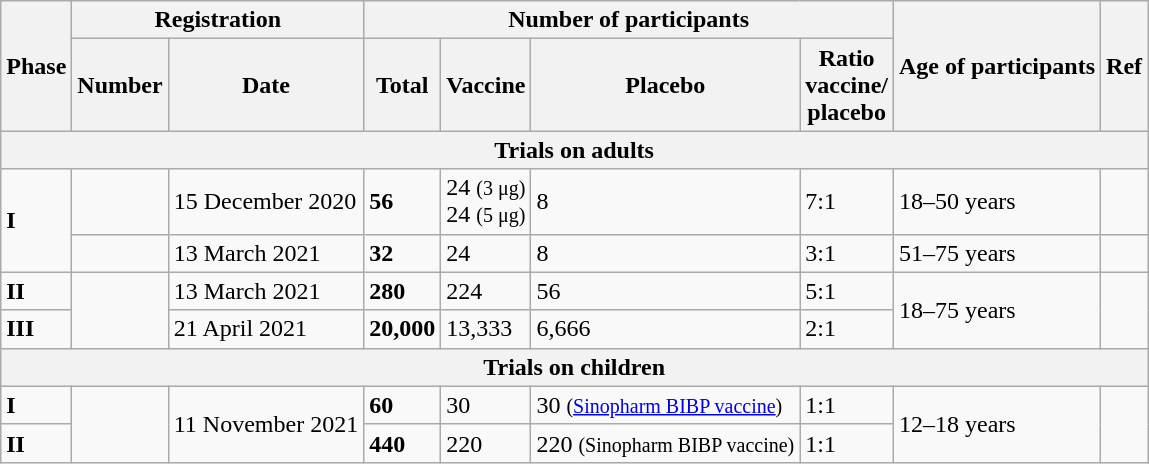<table class="wikitable">
<tr>
<th rowspan="2">Phase</th>
<th colspan="2">Registration</th>
<th colspan="4">Number of participants</th>
<th rowspan="2">Age of participants</th>
<th rowspan="2">Ref</th>
</tr>
<tr>
<th>Number</th>
<th>Date</th>
<th>Total</th>
<th>Vaccine</th>
<th>Placebo</th>
<th>Ratio<br>vaccine/<br>placebo</th>
</tr>
<tr>
<th colspan="9">Trials on adults</th>
</tr>
<tr>
<td rowspan="2"><strong>I</strong></td>
<td></td>
<td>15 December 2020</td>
<td><strong>56</strong></td>
<td>24 <small>(3 μg)</small><br>24 <small>(5 μg)</small></td>
<td>8</td>
<td>7:1</td>
<td>18–50 years</td>
<td></td>
</tr>
<tr>
<td></td>
<td>13 March 2021</td>
<td><strong>32</strong></td>
<td>24</td>
<td>8</td>
<td>3:1</td>
<td>51–75 years</td>
<td></td>
</tr>
<tr>
<td><strong>II</strong></td>
<td rowspan="2"></td>
<td>13 March 2021</td>
<td><strong>280</strong></td>
<td>224</td>
<td>56</td>
<td>5:1</td>
<td rowspan="2">18–75 years</td>
<td rowspan="2"></td>
</tr>
<tr>
<td><strong>III</strong></td>
<td>21 April 2021</td>
<td><strong>20,000</strong></td>
<td>13,333</td>
<td>6,666</td>
<td>2:1</td>
</tr>
<tr>
<th colspan="9">Trials on children</th>
</tr>
<tr>
<td><strong>I</strong></td>
<td rowspan="2"></td>
<td rowspan="2">11 November 2021</td>
<td><strong>60</strong></td>
<td>30</td>
<td>30 <small>(<a href='#'>Sinopharm BIBP vaccine</a>)</small></td>
<td>1:1</td>
<td rowspan="2">12–18 years</td>
<td rowspan="2"></td>
</tr>
<tr>
<td><strong>II</strong></td>
<td><strong>440</strong></td>
<td>220</td>
<td>220 <small>(Sinopharm BIBP vaccine)</small></td>
<td>1:1</td>
</tr>
</table>
